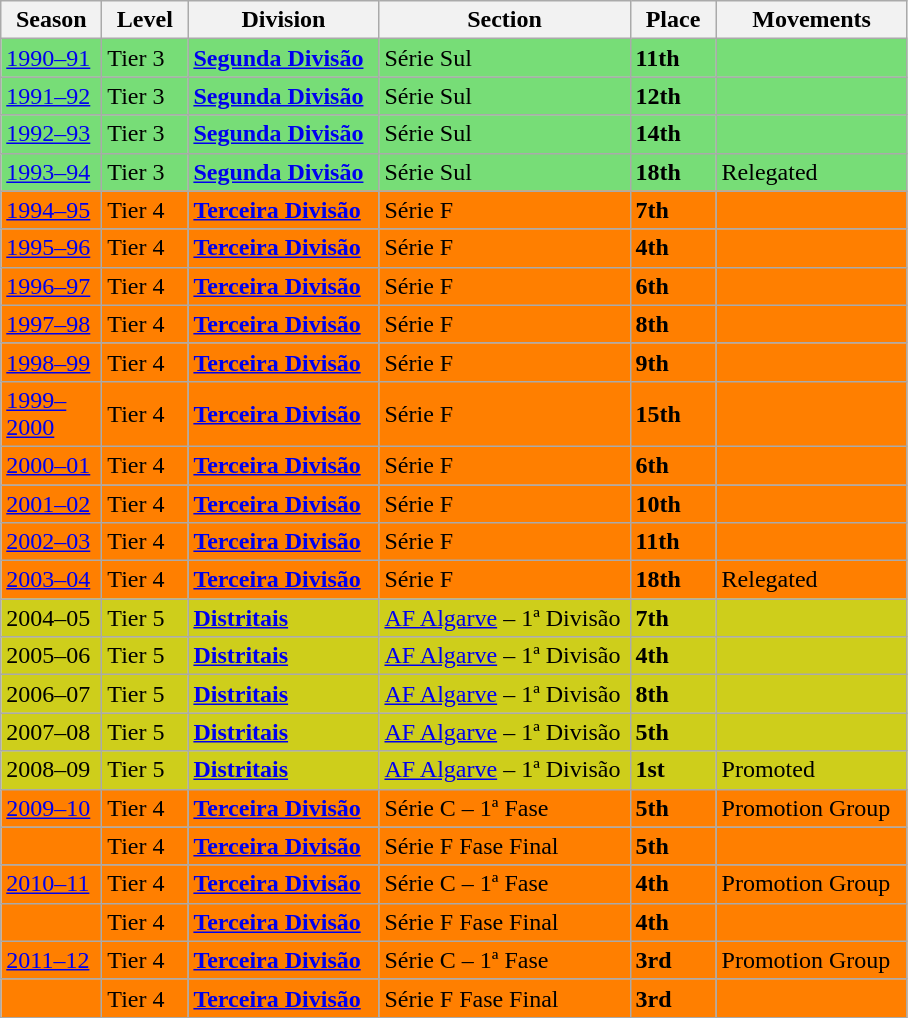<table class="wikitable sortable" style="text-align: left;">
<tr>
<th style="width: 60px;"><strong>Season</strong></th>
<th style="width: 50px;"><strong>Level</strong></th>
<th style="width: 120px;"><strong>Division</strong></th>
<th style="width: 160px;"><strong>Section</strong></th>
<th style="width: 50px;"><strong>Place</strong></th>
<th style="width: 120px;"><strong>Movements</strong></th>
</tr>
<tr>
<td style="background:#77DD77;"><a href='#'>1990–91</a></td>
<td style="background:#77DD77;">Tier 3</td>
<td style="background:#77DD77;"><strong><a href='#'>Segunda Divisão</a></strong></td>
<td style="background:#77DD77;">Série Sul</td>
<td style="background:#77DD77;"><strong>11th</strong></td>
<td style="background:#77DD77;"></td>
</tr>
<tr>
<td style="background:#77DD77;"><a href='#'>1991–92</a></td>
<td style="background:#77DD77;">Tier 3</td>
<td style="background:#77DD77;"><strong><a href='#'>Segunda Divisão</a></strong></td>
<td style="background:#77DD77;">Série Sul</td>
<td style="background:#77DD77;"><strong>12th</strong></td>
<td style="background:#77DD77;"></td>
</tr>
<tr>
<td style="background:#77DD77;"><a href='#'>1992–93</a></td>
<td style="background:#77DD77;">Tier 3</td>
<td style="background:#77DD77;"><strong><a href='#'>Segunda Divisão</a></strong></td>
<td style="background:#77DD77;">Série Sul</td>
<td style="background:#77DD77;"><strong>14th</strong></td>
<td style="background:#77DD77;"></td>
</tr>
<tr>
<td style="background:#77DD77;"><a href='#'>1993–94</a></td>
<td style="background:#77DD77;">Tier 3</td>
<td style="background:#77DD77;"><strong><a href='#'>Segunda Divisão</a></strong></td>
<td style="background:#77DD77;">Série Sul</td>
<td style="background:#77DD77;"><strong>18th</strong></td>
<td style="background:#77DD77;">Relegated</td>
</tr>
<tr>
<td style="background:#FF7F00;"><a href='#'>1994–95</a></td>
<td style="background:#FF7F00;">Tier 4</td>
<td style="background:#FF7F00;"><strong><a href='#'>Terceira Divisão</a></strong></td>
<td style="background:#FF7F00;">Série F</td>
<td style="background:#FF7F00;"><strong>7th</strong></td>
<td style="background:#FF7F00;"></td>
</tr>
<tr>
<td style="background:#FF7F00;"><a href='#'>1995–96</a></td>
<td style="background:#FF7F00;">Tier 4</td>
<td style="background:#FF7F00;"><strong><a href='#'>Terceira Divisão</a></strong></td>
<td style="background:#FF7F00;">Série F</td>
<td style="background:#FF7F00;"><strong>4th</strong></td>
<td style="background:#FF7F00;"></td>
</tr>
<tr>
<td style="background:#FF7F00;"><a href='#'>1996–97</a></td>
<td style="background:#FF7F00;">Tier 4</td>
<td style="background:#FF7F00;"><strong><a href='#'>Terceira Divisão</a></strong></td>
<td style="background:#FF7F00;">Série F</td>
<td style="background:#FF7F00;"><strong>6th</strong></td>
<td style="background:#FF7F00;"></td>
</tr>
<tr>
<td style="background:#FF7F00;"><a href='#'>1997–98</a></td>
<td style="background:#FF7F00;">Tier 4</td>
<td style="background:#FF7F00;"><strong><a href='#'>Terceira Divisão</a></strong></td>
<td style="background:#FF7F00;">Série F</td>
<td style="background:#FF7F00;"><strong>8th</strong></td>
<td style="background:#FF7F00;"></td>
</tr>
<tr>
<td style="background:#FF7F00;"><a href='#'>1998–99</a></td>
<td style="background:#FF7F00;">Tier 4</td>
<td style="background:#FF7F00;"><strong><a href='#'>Terceira Divisão</a></strong></td>
<td style="background:#FF7F00;">Série F</td>
<td style="background:#FF7F00;"><strong>9th</strong></td>
<td style="background:#FF7F00;"></td>
</tr>
<tr>
<td style="background:#FF7F00;"><a href='#'>1999–2000</a></td>
<td style="background:#FF7F00;">Tier 4</td>
<td style="background:#FF7F00;"><strong><a href='#'>Terceira Divisão</a></strong></td>
<td style="background:#FF7F00;">Série F</td>
<td style="background:#FF7F00;"><strong>15th</strong></td>
<td style="background:#FF7F00;"></td>
</tr>
<tr>
<td style="background:#FF7F00;"><a href='#'>2000–01</a></td>
<td style="background:#FF7F00;">Tier 4</td>
<td style="background:#FF7F00;"><strong><a href='#'>Terceira Divisão</a></strong></td>
<td style="background:#FF7F00;">Série F</td>
<td style="background:#FF7F00;"><strong>6th</strong></td>
<td style="background:#FF7F00;"></td>
</tr>
<tr>
<td style="background:#FF7F00;"><a href='#'>2001–02</a></td>
<td style="background:#FF7F00;">Tier 4</td>
<td style="background:#FF7F00;"><strong><a href='#'>Terceira Divisão</a></strong></td>
<td style="background:#FF7F00;">Série F</td>
<td style="background:#FF7F00;"><strong>10th</strong></td>
<td style="background:#FF7F00;"></td>
</tr>
<tr>
<td style="background:#FF7F00;"><a href='#'>2002–03</a></td>
<td style="background:#FF7F00;">Tier 4</td>
<td style="background:#FF7F00;"><strong><a href='#'>Terceira Divisão</a></strong></td>
<td style="background:#FF7F00;">Série F</td>
<td style="background:#FF7F00;"><strong>11th</strong></td>
<td style="background:#FF7F00;"></td>
</tr>
<tr>
<td style="background:#FF7F00;"><a href='#'>2003–04</a></td>
<td style="background:#FF7F00;">Tier 4</td>
<td style="background:#FF7F00;"><strong><a href='#'>Terceira Divisão</a></strong></td>
<td style="background:#FF7F00;">Série F</td>
<td style="background:#FF7F00;"><strong>18th</strong></td>
<td style="background:#FF7F00;">Relegated</td>
</tr>
<tr>
<td style="background:#CECE1B;">2004–05</td>
<td style="background:#CECE1B;">Tier 5</td>
<td style="background:#CECE1B;"><strong><a href='#'>Distritais</a></strong></td>
<td style="background:#CECE1B;"><a href='#'>AF Algarve</a> – 1ª Divisão</td>
<td style="background:#CECE1B;"><strong>7th</strong></td>
<td style="background:#CECE1B;"></td>
</tr>
<tr>
<td style="background:#CECE1B;">2005–06</td>
<td style="background:#CECE1B;">Tier 5</td>
<td style="background:#CECE1B;"><strong><a href='#'>Distritais</a></strong></td>
<td style="background:#CECE1B;"><a href='#'>AF Algarve</a> – 1ª Divisão</td>
<td style="background:#CECE1B;"><strong>4th</strong></td>
<td style="background:#CECE1B;"></td>
</tr>
<tr>
<td style="background:#CECE1B;">2006–07</td>
<td style="background:#CECE1B;">Tier 5</td>
<td style="background:#CECE1B;"><strong><a href='#'>Distritais</a></strong></td>
<td style="background:#CECE1B;"><a href='#'>AF Algarve</a> – 1ª Divisão</td>
<td style="background:#CECE1B;"><strong>8th</strong></td>
<td style="background:#CECE1B;"></td>
</tr>
<tr>
<td style="background:#CECE1B;">2007–08</td>
<td style="background:#CECE1B;">Tier 5</td>
<td style="background:#CECE1B;"><strong><a href='#'>Distritais</a></strong></td>
<td style="background:#CECE1B;"><a href='#'>AF Algarve</a> – 1ª Divisão</td>
<td style="background:#CECE1B;"><strong>5th</strong></td>
<td style="background:#CECE1B;"></td>
</tr>
<tr>
<td style="background:#CECE1B;">2008–09</td>
<td style="background:#CECE1B;">Tier 5</td>
<td style="background:#CECE1B;"><strong><a href='#'>Distritais</a></strong></td>
<td style="background:#CECE1B;"><a href='#'>AF Algarve</a> – 1ª Divisão</td>
<td style="background:#CECE1B;"><strong>1st</strong></td>
<td style="background:#CECE1B;">Promoted</td>
</tr>
<tr>
<td style="background:#FF7F00;"><a href='#'>2009–10</a></td>
<td style="background:#FF7F00;">Tier 4</td>
<td style="background:#FF7F00;"><strong><a href='#'>Terceira Divisão</a></strong></td>
<td style="background:#FF7F00;">Série C – 1ª Fase</td>
<td style="background:#FF7F00;"><strong>5th</strong></td>
<td style="background:#FF7F00;">Promotion Group</td>
</tr>
<tr>
<td style="background:#FF7F00;"></td>
<td style="background:#FF7F00;">Tier 4</td>
<td style="background:#FF7F00;"><strong><a href='#'>Terceira Divisão</a></strong></td>
<td style="background:#FF7F00;">Série F Fase Final</td>
<td style="background:#FF7F00;"><strong>5th</strong></td>
<td style="background:#FF7F00;"></td>
</tr>
<tr>
<td style="background:#FF7F00;"><a href='#'>2010–11</a></td>
<td style="background:#FF7F00;">Tier 4</td>
<td style="background:#FF7F00;"><strong><a href='#'>Terceira Divisão</a></strong></td>
<td style="background:#FF7F00;">Série C – 1ª Fase</td>
<td style="background:#FF7F00;"><strong>4th</strong></td>
<td style="background:#FF7F00;">Promotion Group</td>
</tr>
<tr>
<td style="background:#FF7F00;"></td>
<td style="background:#FF7F00;">Tier 4</td>
<td style="background:#FF7F00;"><strong><a href='#'>Terceira Divisão</a></strong></td>
<td style="background:#FF7F00;">Série F Fase Final</td>
<td style="background:#FF7F00;"><strong>4th</strong></td>
<td style="background:#FF7F00;"></td>
</tr>
<tr>
<td style="background:#FF7F00;"><a href='#'>2011–12</a></td>
<td style="background:#FF7F00;">Tier 4</td>
<td style="background:#FF7F00;"><strong><a href='#'>Terceira Divisão</a></strong></td>
<td style="background:#FF7F00;">Série C – 1ª Fase</td>
<td style="background:#FF7F00;"><strong>3rd</strong></td>
<td style="background:#FF7F00;">Promotion Group</td>
</tr>
<tr>
<td style="background:#FF7F00;"></td>
<td style="background:#FF7F00;">Tier 4</td>
<td style="background:#FF7F00;"><strong><a href='#'>Terceira Divisão</a></strong></td>
<td style="background:#FF7F00;">Série F Fase Final</td>
<td style="background:#FF7F00;"><strong>3rd</strong></td>
<td style="background:#FF7F00;"></td>
</tr>
<tr>
</tr>
</table>
